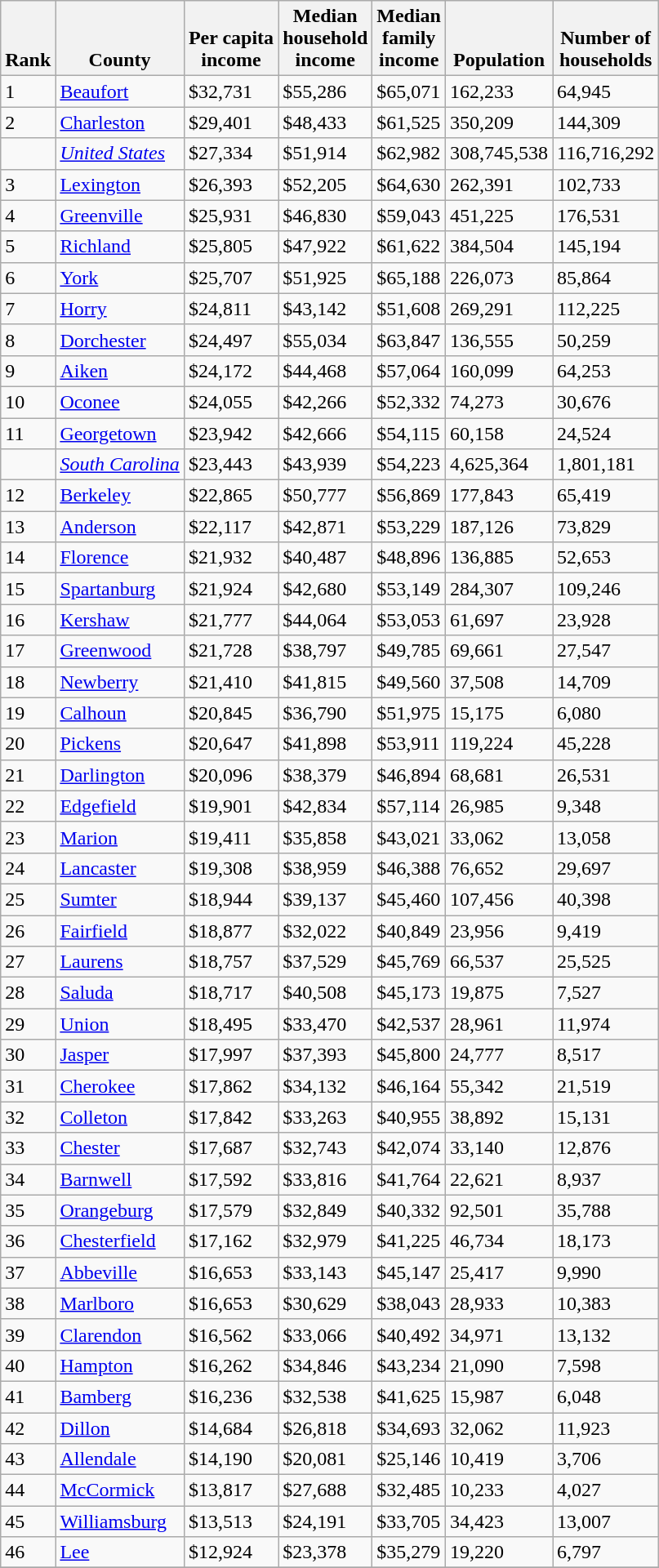<table class="wikitable sortable">
<tr valign=bottom>
<th>Rank</th>
<th>County</th>
<th>Per capita<br>income</th>
<th>Median<br>household<br>income</th>
<th>Median<br>family<br>income</th>
<th>Population</th>
<th>Number of<br>households</th>
</tr>
<tr>
<td>1</td>
<td><a href='#'>Beaufort</a></td>
<td>$32,731</td>
<td>$55,286</td>
<td>$65,071</td>
<td>162,233</td>
<td>64,945</td>
</tr>
<tr>
<td>2</td>
<td><a href='#'>Charleston</a></td>
<td>$29,401</td>
<td>$48,433</td>
<td>$61,525</td>
<td>350,209</td>
<td>144,309</td>
</tr>
<tr>
<td></td>
<td><em><a href='#'>United States</a></em></td>
<td>$27,334</td>
<td>$51,914</td>
<td>$62,982</td>
<td>308,745,538</td>
<td>116,716,292</td>
</tr>
<tr>
<td>3</td>
<td><a href='#'>Lexington</a></td>
<td>$26,393</td>
<td>$52,205</td>
<td>$64,630</td>
<td>262,391</td>
<td>102,733</td>
</tr>
<tr>
<td>4</td>
<td><a href='#'>Greenville</a></td>
<td>$25,931</td>
<td>$46,830</td>
<td>$59,043</td>
<td>451,225</td>
<td>176,531</td>
</tr>
<tr>
<td>5</td>
<td><a href='#'>Richland</a></td>
<td>$25,805</td>
<td>$47,922</td>
<td>$61,622</td>
<td>384,504</td>
<td>145,194</td>
</tr>
<tr>
<td>6</td>
<td><a href='#'>York</a></td>
<td>$25,707</td>
<td>$51,925</td>
<td>$65,188</td>
<td>226,073</td>
<td>85,864</td>
</tr>
<tr>
<td>7</td>
<td><a href='#'>Horry</a></td>
<td>$24,811</td>
<td>$43,142</td>
<td>$51,608</td>
<td>269,291</td>
<td>112,225</td>
</tr>
<tr>
<td>8</td>
<td><a href='#'>Dorchester</a></td>
<td>$24,497</td>
<td>$55,034</td>
<td>$63,847</td>
<td>136,555</td>
<td>50,259</td>
</tr>
<tr>
<td>9</td>
<td><a href='#'>Aiken</a></td>
<td>$24,172</td>
<td>$44,468</td>
<td>$57,064</td>
<td>160,099</td>
<td>64,253</td>
</tr>
<tr>
<td>10</td>
<td><a href='#'>Oconee</a></td>
<td>$24,055</td>
<td>$42,266</td>
<td>$52,332</td>
<td>74,273</td>
<td>30,676</td>
</tr>
<tr>
<td>11</td>
<td><a href='#'>Georgetown</a></td>
<td>$23,942</td>
<td>$42,666</td>
<td>$54,115</td>
<td>60,158</td>
<td>24,524</td>
</tr>
<tr>
<td></td>
<td><em><a href='#'>South Carolina</a></em></td>
<td>$23,443</td>
<td>$43,939</td>
<td>$54,223</td>
<td>4,625,364</td>
<td>1,801,181</td>
</tr>
<tr>
<td>12</td>
<td><a href='#'>Berkeley</a></td>
<td>$22,865</td>
<td>$50,777</td>
<td>$56,869</td>
<td>177,843</td>
<td>65,419</td>
</tr>
<tr>
<td>13</td>
<td><a href='#'>Anderson</a></td>
<td>$22,117</td>
<td>$42,871</td>
<td>$53,229</td>
<td>187,126</td>
<td>73,829</td>
</tr>
<tr>
<td>14</td>
<td><a href='#'>Florence</a></td>
<td>$21,932</td>
<td>$40,487</td>
<td>$48,896</td>
<td>136,885</td>
<td>52,653</td>
</tr>
<tr>
<td>15</td>
<td><a href='#'>Spartanburg</a></td>
<td>$21,924</td>
<td>$42,680</td>
<td>$53,149</td>
<td>284,307</td>
<td>109,246</td>
</tr>
<tr>
<td>16</td>
<td><a href='#'>Kershaw</a></td>
<td>$21,777</td>
<td>$44,064</td>
<td>$53,053</td>
<td>61,697</td>
<td>23,928</td>
</tr>
<tr>
<td>17</td>
<td><a href='#'>Greenwood</a></td>
<td>$21,728</td>
<td>$38,797</td>
<td>$49,785</td>
<td>69,661</td>
<td>27,547</td>
</tr>
<tr>
<td>18</td>
<td><a href='#'>Newberry</a></td>
<td>$21,410</td>
<td>$41,815</td>
<td>$49,560</td>
<td>37,508</td>
<td>14,709</td>
</tr>
<tr>
<td>19</td>
<td><a href='#'>Calhoun</a></td>
<td>$20,845</td>
<td>$36,790</td>
<td>$51,975</td>
<td>15,175</td>
<td>6,080</td>
</tr>
<tr>
<td>20</td>
<td><a href='#'>Pickens</a></td>
<td>$20,647</td>
<td>$41,898</td>
<td>$53,911</td>
<td>119,224</td>
<td>45,228</td>
</tr>
<tr>
<td>21</td>
<td><a href='#'>Darlington</a></td>
<td>$20,096</td>
<td>$38,379</td>
<td>$46,894</td>
<td>68,681</td>
<td>26,531</td>
</tr>
<tr>
<td>22</td>
<td><a href='#'>Edgefield</a></td>
<td>$19,901</td>
<td>$42,834</td>
<td>$57,114</td>
<td>26,985</td>
<td>9,348</td>
</tr>
<tr>
<td>23</td>
<td><a href='#'>Marion</a></td>
<td>$19,411</td>
<td>$35,858</td>
<td>$43,021</td>
<td>33,062</td>
<td>13,058</td>
</tr>
<tr>
<td>24</td>
<td><a href='#'>Lancaster</a></td>
<td>$19,308</td>
<td>$38,959</td>
<td>$46,388</td>
<td>76,652</td>
<td>29,697</td>
</tr>
<tr>
<td>25</td>
<td><a href='#'>Sumter</a></td>
<td>$18,944</td>
<td>$39,137</td>
<td>$45,460</td>
<td>107,456</td>
<td>40,398</td>
</tr>
<tr>
<td>26</td>
<td><a href='#'>Fairfield</a></td>
<td>$18,877</td>
<td>$32,022</td>
<td>$40,849</td>
<td>23,956</td>
<td>9,419</td>
</tr>
<tr>
<td>27</td>
<td><a href='#'>Laurens</a></td>
<td>$18,757</td>
<td>$37,529</td>
<td>$45,769</td>
<td>66,537</td>
<td>25,525</td>
</tr>
<tr>
<td>28</td>
<td><a href='#'>Saluda</a></td>
<td>$18,717</td>
<td>$40,508</td>
<td>$45,173</td>
<td>19,875</td>
<td>7,527</td>
</tr>
<tr>
<td>29</td>
<td><a href='#'>Union</a></td>
<td>$18,495</td>
<td>$33,470</td>
<td>$42,537</td>
<td>28,961</td>
<td>11,974</td>
</tr>
<tr>
<td>30</td>
<td><a href='#'>Jasper</a></td>
<td>$17,997</td>
<td>$37,393</td>
<td>$45,800</td>
<td>24,777</td>
<td>8,517</td>
</tr>
<tr>
<td>31</td>
<td><a href='#'>Cherokee</a></td>
<td>$17,862</td>
<td>$34,132</td>
<td>$46,164</td>
<td>55,342</td>
<td>21,519</td>
</tr>
<tr>
<td>32</td>
<td><a href='#'>Colleton</a></td>
<td>$17,842</td>
<td>$33,263</td>
<td>$40,955</td>
<td>38,892</td>
<td>15,131</td>
</tr>
<tr>
<td>33</td>
<td><a href='#'>Chester</a></td>
<td>$17,687</td>
<td>$32,743</td>
<td>$42,074</td>
<td>33,140</td>
<td>12,876</td>
</tr>
<tr>
<td>34</td>
<td><a href='#'>Barnwell</a></td>
<td>$17,592</td>
<td>$33,816</td>
<td>$41,764</td>
<td>22,621</td>
<td>8,937</td>
</tr>
<tr>
<td>35</td>
<td><a href='#'>Orangeburg</a></td>
<td>$17,579</td>
<td>$32,849</td>
<td>$40,332</td>
<td>92,501</td>
<td>35,788</td>
</tr>
<tr>
<td>36</td>
<td><a href='#'>Chesterfield</a></td>
<td>$17,162</td>
<td>$32,979</td>
<td>$41,225</td>
<td>46,734</td>
<td>18,173</td>
</tr>
<tr>
<td>37</td>
<td><a href='#'>Abbeville</a></td>
<td>$16,653</td>
<td>$33,143</td>
<td>$45,147</td>
<td>25,417</td>
<td>9,990</td>
</tr>
<tr>
<td>38</td>
<td><a href='#'>Marlboro</a></td>
<td>$16,653</td>
<td>$30,629</td>
<td>$38,043</td>
<td>28,933</td>
<td>10,383</td>
</tr>
<tr>
<td>39</td>
<td><a href='#'>Clarendon</a></td>
<td>$16,562</td>
<td>$33,066</td>
<td>$40,492</td>
<td>34,971</td>
<td>13,132</td>
</tr>
<tr>
<td>40</td>
<td><a href='#'>Hampton</a></td>
<td>$16,262</td>
<td>$34,846</td>
<td>$43,234</td>
<td>21,090</td>
<td>7,598</td>
</tr>
<tr>
<td>41</td>
<td><a href='#'>Bamberg</a></td>
<td>$16,236</td>
<td>$32,538</td>
<td>$41,625</td>
<td>15,987</td>
<td>6,048</td>
</tr>
<tr>
<td>42</td>
<td><a href='#'>Dillon</a></td>
<td>$14,684</td>
<td>$26,818</td>
<td>$34,693</td>
<td>32,062</td>
<td>11,923</td>
</tr>
<tr>
<td>43</td>
<td><a href='#'>Allendale</a></td>
<td>$14,190</td>
<td>$20,081</td>
<td>$25,146</td>
<td>10,419</td>
<td>3,706</td>
</tr>
<tr>
<td>44</td>
<td><a href='#'>McCormick</a></td>
<td>$13,817</td>
<td>$27,688</td>
<td>$32,485</td>
<td>10,233</td>
<td>4,027</td>
</tr>
<tr>
<td>45</td>
<td><a href='#'>Williamsburg</a></td>
<td>$13,513</td>
<td>$24,191</td>
<td>$33,705</td>
<td>34,423</td>
<td>13,007</td>
</tr>
<tr>
<td>46</td>
<td><a href='#'>Lee</a></td>
<td>$12,924</td>
<td>$23,378</td>
<td>$35,279</td>
<td>19,220</td>
<td>6,797</td>
</tr>
<tr>
</tr>
</table>
